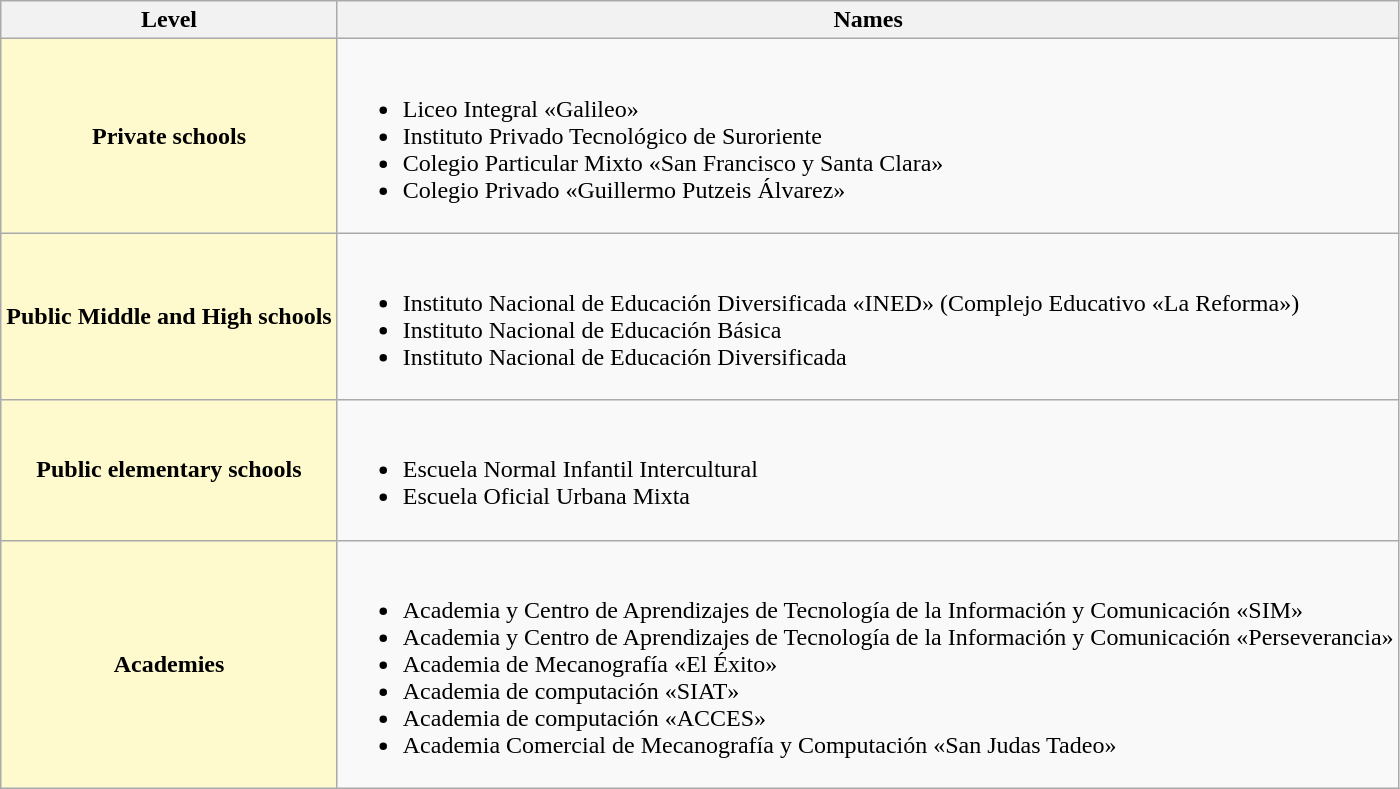<table class="wikitable">
<tr>
<th>Level</th>
<th>Names</th>
</tr>
<tr>
<th style="background:lemonchiffon;">Private schools</th>
<td><br><ul><li>Liceo Integral «Galileo»</li><li>Instituto Privado Tecnológico de Suroriente</li><li>Colegio Particular Mixto «San Francisco y Santa Clara»</li><li>Colegio Privado «Guillermo Putzeis Álvarez»</li></ul></td>
</tr>
<tr>
<th style="background:lemonchiffon;">Public Middle and High schools</th>
<td><br><ul><li>Instituto Nacional de Educación Diversificada «INED» (Complejo Educativo «La Reforma»)</li><li>Instituto Nacional de Educación Básica</li><li>Instituto Nacional de Educación Diversificada</li></ul></td>
</tr>
<tr>
<th style="background:lemonchiffon;">Public elementary schools</th>
<td><br><ul><li>Escuela Normal Infantil Intercultural</li><li>Escuela Oficial Urbana Mixta</li></ul></td>
</tr>
<tr>
<th style="background:lemonchiffon;">Academies</th>
<td><br><ul><li>Academia y Centro de Aprendizajes de Tecnología de la Información y Comunicación «SIM»</li><li>Academia y Centro de Aprendizajes de Tecnología de la Información y Comunicación «Perseverancia»</li><li>Academia de Mecanografía «El Éxito»</li><li>Academia de computación «SIAT»</li><li>Academia de computación «ACCES»</li><li>Academia Comercial de Mecanografía y Computación «San Judas Tadeo»</li></ul></td>
</tr>
</table>
